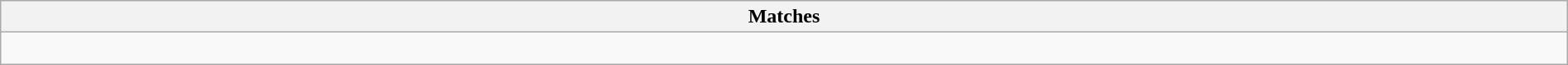<table class="wikitable collapsible collapsed" style="width:100%;">
<tr>
<th>Matches</th>
</tr>
<tr>
<td><br></td>
</tr>
</table>
